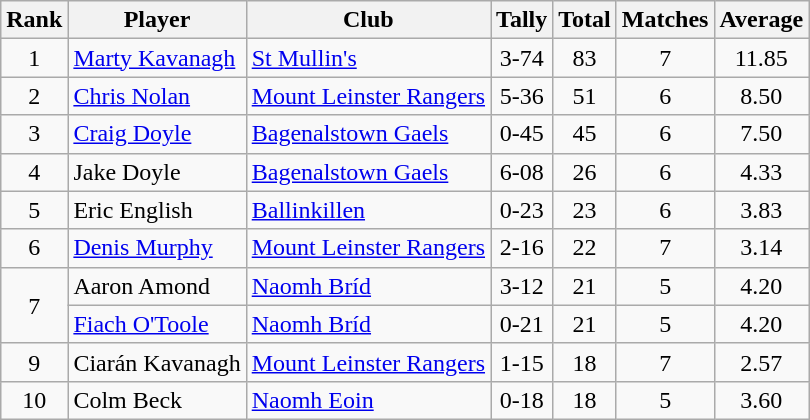<table class="wikitable">
<tr>
<th>Rank</th>
<th>Player</th>
<th>Club</th>
<th>Tally</th>
<th>Total</th>
<th>Matches</th>
<th>Average</th>
</tr>
<tr>
<td rowspan="1" style="text-align:center;">1</td>
<td><a href='#'>Marty Kavanagh</a></td>
<td><a href='#'>St Mullin's</a></td>
<td align=center>3-74</td>
<td align=center>83</td>
<td align=center>7</td>
<td align=center>11.85</td>
</tr>
<tr>
<td rowspan="1" style="text-align:center;">2</td>
<td><a href='#'>Chris Nolan</a></td>
<td><a href='#'>Mount Leinster Rangers</a></td>
<td align=center>5-36</td>
<td align=center>51</td>
<td align=center>6</td>
<td align=center>8.50</td>
</tr>
<tr>
<td rowspan="1" style="text-align:center;">3</td>
<td><a href='#'>Craig Doyle</a></td>
<td><a href='#'>Bagenalstown Gaels</a></td>
<td align=center>0-45</td>
<td align=center>45</td>
<td align=center>6</td>
<td align=center>7.50</td>
</tr>
<tr>
<td rowspan="1" style="text-align:center;">4</td>
<td>Jake Doyle</td>
<td><a href='#'>Bagenalstown Gaels</a></td>
<td align=center>6-08</td>
<td align=center>26</td>
<td align=center>6</td>
<td align=center>4.33</td>
</tr>
<tr>
<td rowspan="1" style="text-align:center;">5</td>
<td>Eric English</td>
<td><a href='#'>Ballinkillen</a></td>
<td align=center>0-23</td>
<td align=center>23</td>
<td align=center>6</td>
<td align=center>3.83</td>
</tr>
<tr>
<td rowspan="1" style="text-align:center;">6</td>
<td><a href='#'>Denis Murphy</a></td>
<td><a href='#'>Mount Leinster Rangers</a></td>
<td align=center>2-16</td>
<td align=center>22</td>
<td align=center>7</td>
<td align=center>3.14</td>
</tr>
<tr>
<td rowspan="2" style="text-align:center;">7</td>
<td>Aaron Amond</td>
<td><a href='#'>Naomh Bríd</a></td>
<td align=center>3-12</td>
<td align=center>21</td>
<td align=center>5</td>
<td align=center>4.20</td>
</tr>
<tr>
<td><a href='#'>Fiach O'Toole</a></td>
<td><a href='#'>Naomh Bríd</a></td>
<td align=center>0-21</td>
<td align=center>21</td>
<td align=center>5</td>
<td align=center>4.20</td>
</tr>
<tr>
<td rowspan="1" style="text-align:center;">9</td>
<td>Ciarán Kavanagh</td>
<td><a href='#'>Mount Leinster Rangers</a></td>
<td align=center>1-15</td>
<td align=center>18</td>
<td align=center>7</td>
<td align=center>2.57</td>
</tr>
<tr>
<td rowspan="1" style="text-align:center;">10</td>
<td>Colm Beck</td>
<td><a href='#'>Naomh Eoin</a></td>
<td align=center>0-18</td>
<td align=center>18</td>
<td align=center>5</td>
<td align=center>3.60</td>
</tr>
</table>
